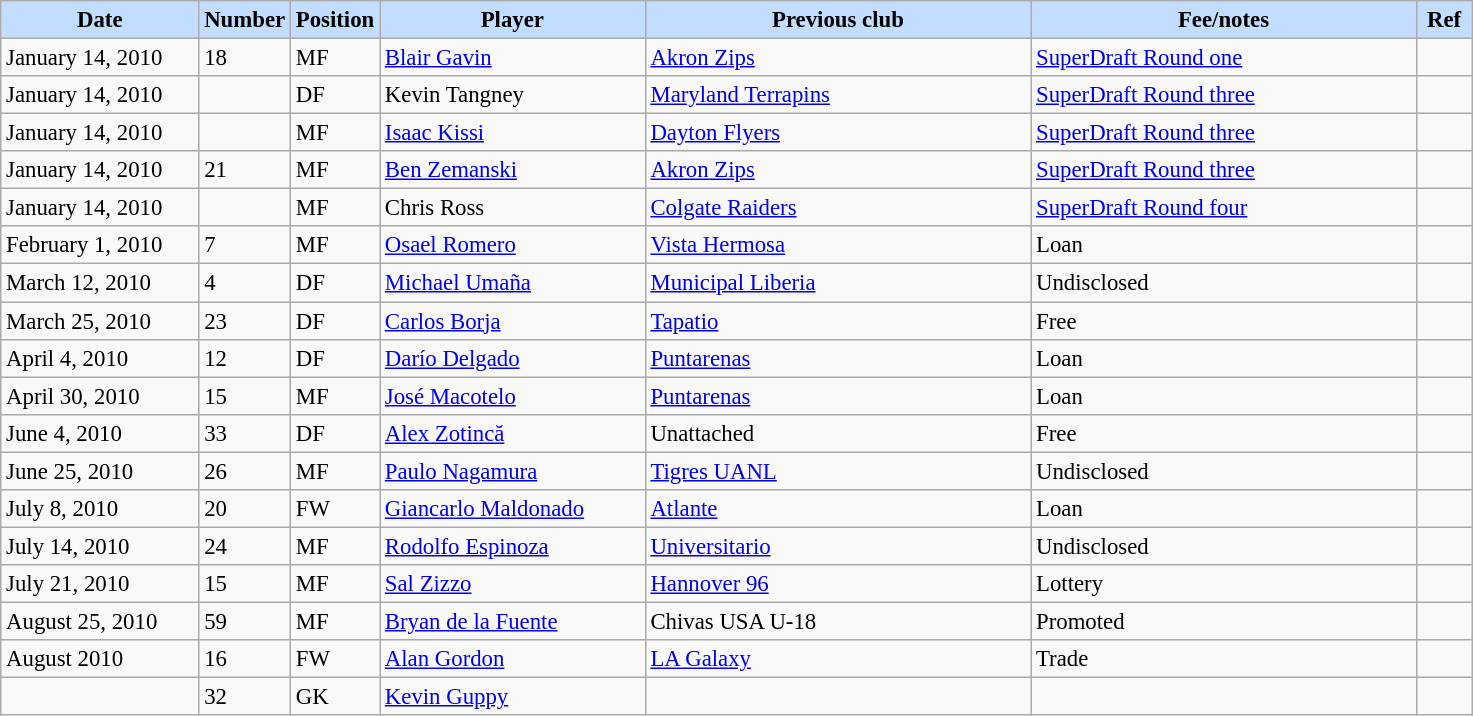<table class="wikitable" style="text-align:left; font-size:95%;">
<tr>
<th style="background:#c2ddff; width:125px;">Date</th>
<th style="background:#c2ddff; width:50px;">Number</th>
<th style="background:#c2ddff; width:50px;">Position</th>
<th style="background:#c2ddff; width:170px;">Player</th>
<th style="background:#c2ddff; width:250px;">Previous club</th>
<th style="background:#c2ddff; width:250px;">Fee/notes</th>
<th style="background:#c2ddff; width:30px;">Ref</th>
</tr>
<tr>
<td>January 14, 2010</td>
<td>18</td>
<td>MF</td>
<td> <a href='#'>Blair Gavin</a></td>
<td><a href='#'>Akron Zips</a></td>
<td><a href='#'>SuperDraft Round one</a></td>
<td></td>
</tr>
<tr>
<td>January 14, 2010</td>
<td></td>
<td>DF</td>
<td> Kevin Tangney</td>
<td><a href='#'>Maryland Terrapins</a></td>
<td><a href='#'>SuperDraft Round three</a></td>
<td></td>
</tr>
<tr>
<td>January 14, 2010</td>
<td></td>
<td>MF</td>
<td> <a href='#'>Isaac Kissi</a></td>
<td><a href='#'>Dayton Flyers</a></td>
<td><a href='#'>SuperDraft Round three</a></td>
<td></td>
</tr>
<tr>
<td>January 14, 2010</td>
<td>21</td>
<td>MF</td>
<td> <a href='#'>Ben Zemanski</a></td>
<td><a href='#'>Akron Zips</a></td>
<td><a href='#'>SuperDraft Round three</a></td>
<td></td>
</tr>
<tr>
<td>January 14, 2010</td>
<td></td>
<td>MF</td>
<td> Chris Ross</td>
<td><a href='#'>Colgate Raiders</a></td>
<td><a href='#'>SuperDraft Round four</a></td>
<td></td>
</tr>
<tr>
<td>February 1, 2010</td>
<td>7</td>
<td>MF</td>
<td> <a href='#'>Osael Romero</a></td>
<td> <a href='#'>Vista Hermosa</a></td>
<td>Loan</td>
<td></td>
</tr>
<tr>
<td>March 12, 2010</td>
<td>4</td>
<td>DF</td>
<td> <a href='#'>Michael Umaña</a></td>
<td> <a href='#'>Municipal Liberia</a></td>
<td>Undisclosed</td>
<td></td>
</tr>
<tr>
<td>March 25, 2010</td>
<td>23</td>
<td>DF</td>
<td> <a href='#'>Carlos Borja</a></td>
<td> <a href='#'>Tapatio</a></td>
<td>Free</td>
<td></td>
</tr>
<tr>
<td>April 4, 2010</td>
<td>12</td>
<td>DF</td>
<td> <a href='#'>Darío Delgado</a></td>
<td> <a href='#'>Puntarenas</a></td>
<td>Loan</td>
<td></td>
</tr>
<tr>
<td>April 30, 2010</td>
<td>15</td>
<td>MF</td>
<td> <a href='#'>José Macotelo</a></td>
<td> <a href='#'>Puntarenas</a></td>
<td>Loan</td>
<td></td>
</tr>
<tr>
<td>June 4, 2010</td>
<td>33</td>
<td>DF</td>
<td> <a href='#'>Alex Zotincă</a></td>
<td>Unattached</td>
<td>Free</td>
<td></td>
</tr>
<tr>
<td>June 25, 2010</td>
<td>26</td>
<td>MF</td>
<td> <a href='#'>Paulo Nagamura</a></td>
<td> <a href='#'>Tigres UANL</a></td>
<td>Undisclosed</td>
<td></td>
</tr>
<tr>
<td>July 8, 2010</td>
<td>20</td>
<td>FW</td>
<td> <a href='#'>Giancarlo Maldonado</a></td>
<td> <a href='#'>Atlante</a></td>
<td>Loan</td>
<td></td>
</tr>
<tr>
<td>July 14, 2010</td>
<td>24</td>
<td>MF</td>
<td> <a href='#'>Rodolfo Espinoza</a></td>
<td> <a href='#'>Universitario</a></td>
<td>Undisclosed</td>
<td></td>
</tr>
<tr>
<td>July 21, 2010</td>
<td>15</td>
<td>MF</td>
<td> <a href='#'>Sal Zizzo</a></td>
<td> <a href='#'>Hannover 96</a></td>
<td>Lottery</td>
<td></td>
</tr>
<tr>
<td>August 25, 2010</td>
<td>59</td>
<td>MF</td>
<td> <a href='#'>Bryan de la Fuente</a></td>
<td>Chivas USA U-18</td>
<td>Promoted</td>
<td></td>
</tr>
<tr>
<td>August 2010</td>
<td>16</td>
<td>FW</td>
<td> <a href='#'>Alan Gordon</a></td>
<td><a href='#'>LA Galaxy</a></td>
<td>Trade</td>
<td></td>
</tr>
<tr>
<td></td>
<td>32</td>
<td>GK</td>
<td> <a href='#'>Kevin Guppy</a></td>
<td></td>
<td></td>
<td></td>
</tr>
</table>
